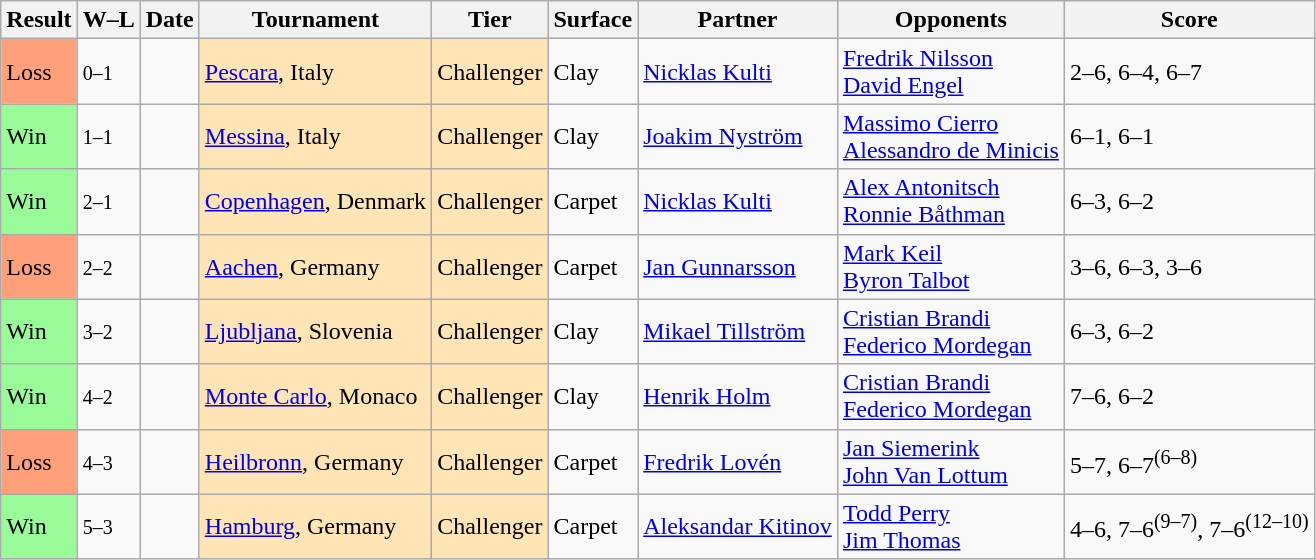<table class="sortable wikitable">
<tr>
<th>Result</th>
<th class="unsortable">W–L</th>
<th>Date</th>
<th>Tournament</th>
<th>Tier</th>
<th>Surface</th>
<th>Partner</th>
<th>Opponents</th>
<th class="unsortable">Score</th>
</tr>
<tr>
<td style="background:#ffa07a;">Loss</td>
<td><small>0–1</small></td>
<td></td>
<td style="background:moccasin;"><a href='#'>Pescara</a>, Italy</td>
<td style="background:moccasin;">Challenger</td>
<td>Clay</td>
<td> <a href='#'>Nicklas Kulti</a></td>
<td> <a href='#'>Fredrik Nilsson</a> <br>  <a href='#'>David Engel</a></td>
<td>2–6, 6–4, 6–7</td>
</tr>
<tr>
<td style="background:#98fb98;">Win</td>
<td><small>1–1</small></td>
<td></td>
<td style="background:moccasin;"><a href='#'>Messina</a>, Italy</td>
<td style="background:moccasin;">Challenger</td>
<td>Clay</td>
<td> <a href='#'>Joakim Nyström</a></td>
<td> <a href='#'>Massimo Cierro</a> <br>  <a href='#'>Alessandro de Minicis</a></td>
<td>6–1, 6–1</td>
</tr>
<tr>
<td style="background:#98fb98;">Win</td>
<td><small>2–1</small></td>
<td></td>
<td style="background:moccasin;"><a href='#'>Copenhagen</a>, Denmark</td>
<td style="background:moccasin;">Challenger</td>
<td>Carpet</td>
<td> <a href='#'>Nicklas Kulti</a></td>
<td> <a href='#'>Alex Antonitsch</a> <br>  <a href='#'>Ronnie Båthman</a></td>
<td>6–3, 6–2</td>
</tr>
<tr>
<td style="background:#ffa07a;">Loss</td>
<td><small>2–2</small></td>
<td></td>
<td style="background:moccasin;"><a href='#'>Aachen</a>, Germany</td>
<td style="background:moccasin;">Challenger</td>
<td>Carpet</td>
<td> <a href='#'>Jan Gunnarsson</a></td>
<td> <a href='#'>Mark Keil</a> <br>  <a href='#'>Byron Talbot</a></td>
<td>3–6, 6–3, 3–6</td>
</tr>
<tr>
<td style="background:#98fb98;">Win</td>
<td><small>3–2</small></td>
<td></td>
<td style="background:moccasin;"><a href='#'>Ljubljana</a>, Slovenia</td>
<td style="background:moccasin;">Challenger</td>
<td>Clay</td>
<td> <a href='#'>Mikael Tillström</a></td>
<td> <a href='#'>Cristian Brandi</a> <br>  <a href='#'>Federico Mordegan</a></td>
<td>6–3, 6–2</td>
</tr>
<tr>
<td style="background:#98fb98;">Win</td>
<td><small>4–2</small></td>
<td></td>
<td style="background:moccasin;"><a href='#'>Monte Carlo</a>, Monaco</td>
<td style="background:moccasin;">Challenger</td>
<td>Clay</td>
<td> <a href='#'>Henrik Holm</a></td>
<td> <a href='#'>Cristian Brandi</a> <br>  <a href='#'>Federico Mordegan</a></td>
<td>7–6, 6–2</td>
</tr>
<tr>
<td style="background:#ffa07a;">Loss</td>
<td><small>4–3</small></td>
<td></td>
<td style="background:moccasin;"><a href='#'>Heilbronn</a>, Germany</td>
<td style="background:moccasin;">Challenger</td>
<td>Carpet</td>
<td> <a href='#'>Fredrik Lovén</a></td>
<td> <a href='#'>Jan Siemerink</a> <br>  <a href='#'>John Van Lottum</a></td>
<td>5–7, 6–7<sup>(6–8)</sup></td>
</tr>
<tr>
<td style="background:#98fb98;">Win</td>
<td><small>5–3</small></td>
<td></td>
<td style="background:moccasin;"><a href='#'>Hamburg</a>, Germany</td>
<td style="background:moccasin;">Challenger</td>
<td>Carpet</td>
<td> <a href='#'>Aleksandar Kitinov</a></td>
<td> <a href='#'>Todd Perry</a> <br>  <a href='#'>Jim Thomas</a></td>
<td>4–6, 7–6<sup>(9–7)</sup>, 7–6<sup>(12–10)</sup></td>
</tr>
</table>
